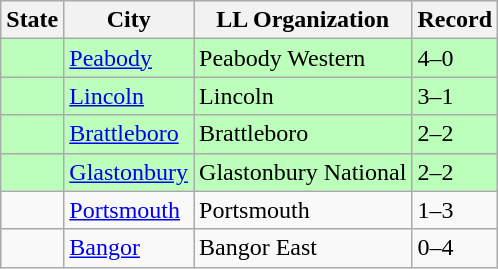<table class="wikitable">
<tr>
<th>State</th>
<th>City</th>
<th>LL Organization</th>
<th>Record</th>
</tr>
<tr style="background:#bfb;">
<td><strong></strong></td>
<td><a href='#'>Peabody</a></td>
<td>Peabody Western</td>
<td>4–0</td>
</tr>
<tr style="background:#bfb;">
<td><strong></strong></td>
<td><a href='#'>Lincoln</a></td>
<td>Lincoln</td>
<td>3–1</td>
</tr>
<tr style="background:#bfb;">
<td><strong></strong></td>
<td><a href='#'>Brattleboro</a></td>
<td>Brattleboro</td>
<td>2–2</td>
</tr>
<tr style="background:#bfb;">
<td><strong></strong></td>
<td><a href='#'>Glastonbury</a></td>
<td>Glastonbury National</td>
<td>2–2</td>
</tr>
<tr>
<td><strong></strong></td>
<td><a href='#'>Portsmouth</a></td>
<td>Portsmouth</td>
<td>1–3</td>
</tr>
<tr>
<td><strong></strong></td>
<td><a href='#'>Bangor</a></td>
<td>Bangor East</td>
<td>0–4</td>
</tr>
</table>
